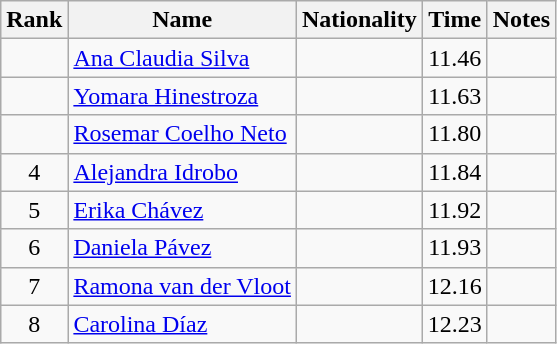<table class="wikitable sortable" style="text-align:center">
<tr>
<th>Rank</th>
<th>Name</th>
<th>Nationality</th>
<th>Time</th>
<th>Notes</th>
</tr>
<tr>
<td></td>
<td align=left><a href='#'>Ana Claudia Silva</a></td>
<td align=left></td>
<td>11.46</td>
<td></td>
</tr>
<tr>
<td></td>
<td align=left><a href='#'>Yomara Hinestroza</a></td>
<td align=left></td>
<td>11.63</td>
<td></td>
</tr>
<tr>
<td></td>
<td align=left><a href='#'>Rosemar Coelho Neto</a></td>
<td align=left></td>
<td>11.80</td>
<td></td>
</tr>
<tr>
<td>4</td>
<td align=left><a href='#'>Alejandra Idrobo</a></td>
<td align=left></td>
<td>11.84</td>
<td></td>
</tr>
<tr>
<td>5</td>
<td align=left><a href='#'>Erika Chávez</a></td>
<td align=left></td>
<td>11.92</td>
<td></td>
</tr>
<tr>
<td>6</td>
<td align=left><a href='#'>Daniela Pávez</a></td>
<td align=left></td>
<td>11.93</td>
<td></td>
</tr>
<tr>
<td>7</td>
<td align=left><a href='#'>Ramona van der Vloot</a></td>
<td align=left></td>
<td>12.16</td>
<td></td>
</tr>
<tr>
<td>8</td>
<td align=left><a href='#'>Carolina Díaz</a></td>
<td align=left></td>
<td>12.23</td>
<td></td>
</tr>
</table>
